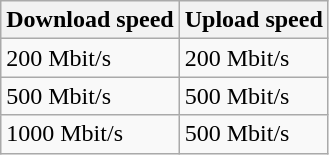<table class="wikitable">
<tr>
<th>Download speed</th>
<th>Upload speed</th>
</tr>
<tr>
<td>200 Mbit/s</td>
<td>200 Mbit/s</td>
</tr>
<tr>
<td>500 Mbit/s</td>
<td>500 Mbit/s</td>
</tr>
<tr>
<td>1000 Mbit/s</td>
<td>500 Mbit/s</td>
</tr>
</table>
